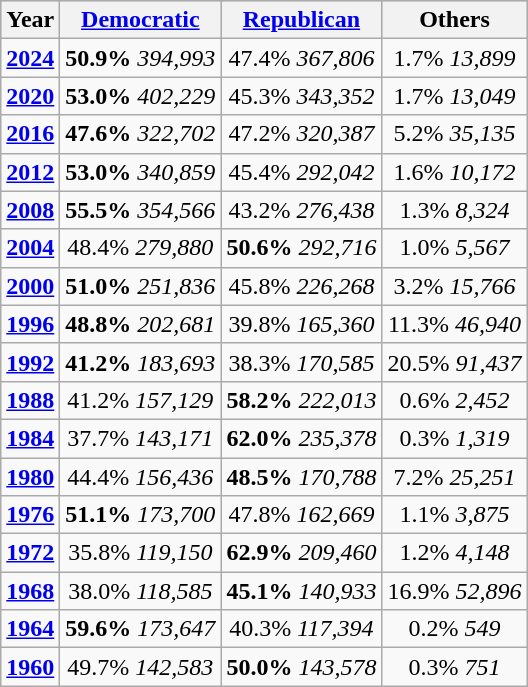<table class="sortable wikitable">
<tr style="background:lightgrey;">
<th>Year</th>
<th><a href='#'>Democratic</a></th>
<th><a href='#'>Republican</a></th>
<th>Others</th>
</tr>
<tr>
<td align="center" ><strong><a href='#'>2024</a></strong></td>
<td align="center" ><strong>50.9%</strong> <em>394,993</em></td>
<td align="center" >47.4% <em>367,806</em></td>
<td align="center" >1.7% <em>13,899</em></td>
</tr>
<tr>
<td align="center" ><strong><a href='#'>2020</a></strong></td>
<td align="center" ><strong>53.0%</strong> <em>402,229</em></td>
<td align="center" >45.3% <em>343,352</em></td>
<td align="center" >1.7% <em>13,049</em></td>
</tr>
<tr>
<td align="center" ><strong><a href='#'>2016</a></strong></td>
<td align="center" ><strong>47.6%</strong> <em>322,702</em></td>
<td align="center" >47.2% <em>320,387</em></td>
<td align="center" >5.2% <em>35,135</em></td>
</tr>
<tr>
<td align="center" ><strong><a href='#'>2012</a></strong></td>
<td align="center" ><strong>53.0%</strong> <em>340,859</em></td>
<td align="center" >45.4% <em>292,042</em></td>
<td align="center" >1.6% <em>10,172</em></td>
</tr>
<tr>
<td align="center" ><strong><a href='#'>2008</a></strong></td>
<td align="center" ><strong>55.5%</strong> <em>354,566</em></td>
<td align="center" >43.2% <em>276,438</em></td>
<td align="center" >1.3% <em>8,324</em></td>
</tr>
<tr>
<td align="center" ><strong><a href='#'>2004</a></strong></td>
<td align="center" >48.4% <em>279,880</em></td>
<td align="center" ><strong>50.6%</strong> <em>292,716</em></td>
<td align="center" >1.0% <em>5,567</em></td>
</tr>
<tr>
<td align="center" ><strong><a href='#'>2000</a></strong></td>
<td align="center" ><strong>51.0%</strong> <em>251,836</em></td>
<td align="center" >45.8% <em>226,268</em></td>
<td align="center" >3.2% <em>15,766</em></td>
</tr>
<tr>
<td align="center" ><strong><a href='#'>1996</a></strong></td>
<td align="center" ><strong>48.8%</strong> <em>202,681</em></td>
<td align="center" >39.8% <em>165,360</em></td>
<td align="center" >11.3% <em>46,940</em></td>
</tr>
<tr>
<td align="center" ><strong><a href='#'>1992</a></strong></td>
<td align="center" ><strong>41.2%</strong> <em>183,693</em></td>
<td align="center" >38.3% <em>170,585</em></td>
<td align="center" >20.5% <em>91,437</em></td>
</tr>
<tr>
<td align="center" ><strong><a href='#'>1988</a></strong></td>
<td align="center" >41.2% <em>157,129</em></td>
<td align="center" ><strong>58.2%</strong> <em>222,013</em></td>
<td align="center" >0.6% <em>2,452</em></td>
</tr>
<tr>
<td align="center" ><strong><a href='#'>1984</a></strong></td>
<td align="center" >37.7% <em>143,171</em></td>
<td align="center" ><strong>62.0%</strong> <em>235,378</em></td>
<td align="center" >0.3% <em>1,319</em></td>
</tr>
<tr>
<td align="center" ><strong><a href='#'>1980</a></strong></td>
<td align="center" >44.4% <em>156,436</em></td>
<td align="center" ><strong>48.5%</strong> <em>170,788</em></td>
<td align="center" >7.2% <em>25,251</em></td>
</tr>
<tr>
<td align="center" ><strong><a href='#'>1976</a></strong></td>
<td align="center" ><strong>51.1%</strong> <em>173,700</em></td>
<td align="center" >47.8% <em>162,669</em></td>
<td align="center" >1.1% <em>3,875</em></td>
</tr>
<tr>
<td align="center" ><strong><a href='#'>1972</a></strong></td>
<td align="center" >35.8% <em>119,150</em></td>
<td align="center" ><strong>62.9%</strong> <em>209,460</em></td>
<td align="center" >1.2% <em>4,148</em></td>
</tr>
<tr>
<td align="center" ><strong><a href='#'>1968</a></strong></td>
<td align="center" >38.0% <em>118,585</em></td>
<td align="center" ><strong>45.1%</strong> <em>140,933</em></td>
<td align="center" >16.9% <em>52,896</em></td>
</tr>
<tr>
<td align="center" ><strong><a href='#'>1964</a></strong></td>
<td align="center" ><strong>59.6%</strong> <em>173,647</em></td>
<td align="center" >40.3% <em>117,394</em></td>
<td align="center" >0.2% <em>549</em></td>
</tr>
<tr>
<td align="center" ><strong><a href='#'>1960</a></strong></td>
<td align="center" >49.7% <em>142,583</em></td>
<td align="center" ><strong>50.0%</strong> <em>143,578</em></td>
<td align="center" >0.3% <em>751</em></td>
</tr>
</table>
